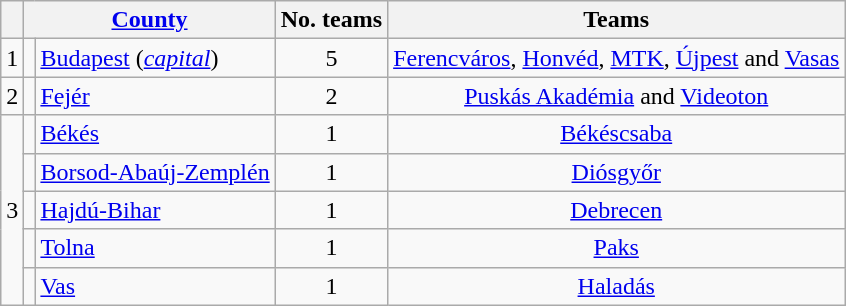<table class="wikitable">
<tr>
<th></th>
<th colspan=2><a href='#'>County</a></th>
<th>No. teams</th>
<th>Teams</th>
</tr>
<tr>
<td rowspan=1>1</td>
<td align=center></td>
<td><a href='#'>Budapest</a> (<em><a href='#'>capital</a></em>)</td>
<td align=center>5</td>
<td align=center><a href='#'>Ferencváros</a>, <a href='#'>Honvéd</a>, <a href='#'>MTK</a>, <a href='#'>Újpest</a> and <a href='#'>Vasas</a></td>
</tr>
<tr>
<td rowspan=1>2</td>
<td align=center></td>
<td><a href='#'>Fejér</a></td>
<td align=center>2</td>
<td align=center><a href='#'>Puskás Akadémia</a> and <a href='#'>Videoton</a></td>
</tr>
<tr>
<td rowspan=5>3</td>
<td align=center></td>
<td><a href='#'>Békés</a></td>
<td align=center>1</td>
<td align=center><a href='#'>Békéscsaba</a></td>
</tr>
<tr>
<td align=center></td>
<td><a href='#'>Borsod-Abaúj-Zemplén</a></td>
<td align=center>1</td>
<td align=center><a href='#'>Diósgyőr</a></td>
</tr>
<tr>
<td align=center></td>
<td><a href='#'>Hajdú-Bihar</a></td>
<td align=center>1</td>
<td align=center><a href='#'>Debrecen</a></td>
</tr>
<tr>
<td align=center></td>
<td><a href='#'>Tolna</a></td>
<td align=center>1</td>
<td align=center><a href='#'>Paks</a></td>
</tr>
<tr>
<td align=center></td>
<td><a href='#'>Vas</a></td>
<td align=center>1</td>
<td align=center><a href='#'>Haladás</a></td>
</tr>
</table>
